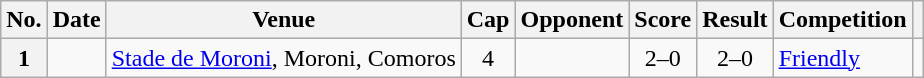<table class="wikitable plainrowheaders sortable">
<tr>
<th scope=col>No.</th>
<th scope=col>Date</th>
<th scope=col>Venue</th>
<th scope=col>Cap</th>
<th scope=col>Opponent</th>
<th scope=col>Score</th>
<th scope=col>Result</th>
<th scope=col>Competition</th>
<th scope=col class=unsortable></th>
</tr>
<tr>
<th scope=row style=text-align:center>1</th>
<td></td>
<td><a href='#'>Stade de Moroni</a>, Moroni, Comoros</td>
<td align=center>4</td>
<td></td>
<td align=center>2–0</td>
<td align=center>2–0</td>
<td><a href='#'>Friendly</a></td>
<td align=center></td>
</tr>
</table>
